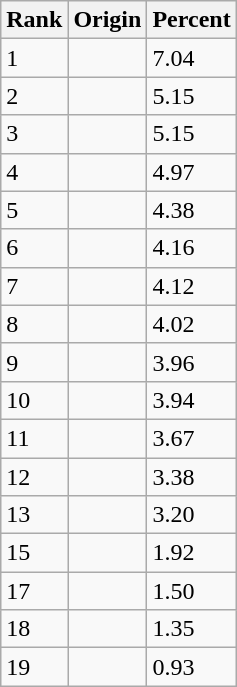<table class="wikitable">
<tr>
<th>Rank</th>
<th>Origin</th>
<th>Percent</th>
</tr>
<tr>
<td>1</td>
<td></td>
<td>7.04</td>
</tr>
<tr>
<td>2</td>
<td></td>
<td>5.15</td>
</tr>
<tr>
<td>3</td>
<td></td>
<td>5.15</td>
</tr>
<tr>
<td>4</td>
<td></td>
<td>4.97</td>
</tr>
<tr>
<td>5</td>
<td></td>
<td>4.38</td>
</tr>
<tr>
<td>6</td>
<td></td>
<td>4.16</td>
</tr>
<tr>
<td>7</td>
<td></td>
<td>4.12</td>
</tr>
<tr>
<td>8</td>
<td></td>
<td>4.02</td>
</tr>
<tr>
<td>9</td>
<td></td>
<td>3.96</td>
</tr>
<tr>
<td>10</td>
<td></td>
<td>3.94</td>
</tr>
<tr>
<td>11</td>
<td></td>
<td>3.67</td>
</tr>
<tr>
<td>12</td>
<td></td>
<td>3.38</td>
</tr>
<tr>
<td>13</td>
<td></td>
<td>3.20</td>
</tr>
<tr>
<td>15</td>
<td></td>
<td>1.92</td>
</tr>
<tr>
<td>17</td>
<td></td>
<td>1.50</td>
</tr>
<tr>
<td>18</td>
<td></td>
<td>1.35</td>
</tr>
<tr>
<td>19</td>
<td></td>
<td>0.93</td>
</tr>
</table>
